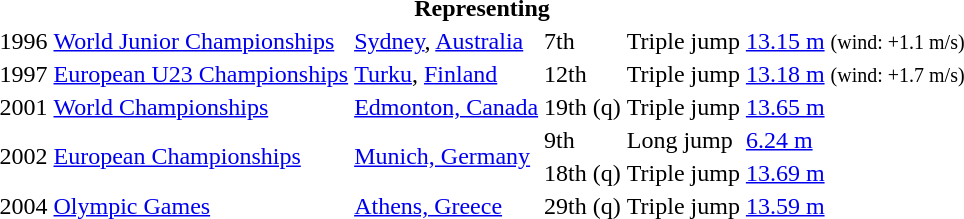<table>
<tr>
<th colspan="6">Representing </th>
</tr>
<tr>
<td>1996</td>
<td><a href='#'>World Junior Championships</a></td>
<td><a href='#'>Sydney</a>, <a href='#'>Australia</a></td>
<td>7th</td>
<td>Triple jump</td>
<td><a href='#'>13.15 m</a>  <small>(wind: +1.1 m/s)</small></td>
</tr>
<tr>
<td>1997</td>
<td><a href='#'>European U23 Championships</a></td>
<td><a href='#'>Turku</a>, <a href='#'>Finland</a></td>
<td>12th</td>
<td>Triple jump</td>
<td><a href='#'>13.18 m</a> <small>(wind: +1.7 m/s)</small></td>
</tr>
<tr>
<td>2001</td>
<td><a href='#'>World Championships</a></td>
<td><a href='#'>Edmonton, Canada</a></td>
<td>19th (q)</td>
<td>Triple jump</td>
<td><a href='#'>13.65 m</a></td>
</tr>
<tr>
<td rowspan=2>2002</td>
<td rowspan=2><a href='#'>European Championships</a></td>
<td rowspan=2><a href='#'>Munich, Germany</a></td>
<td>9th</td>
<td>Long jump</td>
<td><a href='#'>6.24 m</a></td>
</tr>
<tr>
<td>18th (q)</td>
<td>Triple jump</td>
<td><a href='#'>13.69 m</a></td>
</tr>
<tr>
<td>2004</td>
<td><a href='#'>Olympic Games</a></td>
<td><a href='#'>Athens, Greece</a></td>
<td>29th (q)</td>
<td>Triple jump</td>
<td><a href='#'>13.59 m</a></td>
</tr>
</table>
